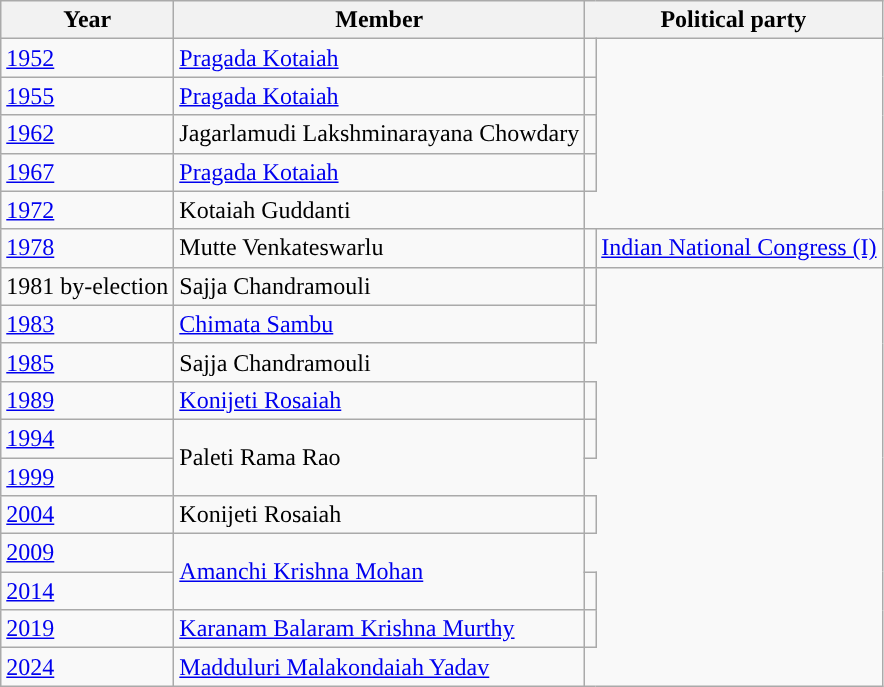<table class="wikitable sortable">
<tr>
<th>Year</th>
<th>Member</th>
<th colspan="2">Political party</th>
</tr>
<tr>
<td><a href='#'>1952</a></td>
<td><a href='#'>Pragada Kotaiah</a></td>
<td></td>
</tr>
<tr>
<td><a href='#'>1955</a></td>
<td><a href='#'>Pragada Kotaiah</a></td>
<td></td>
</tr>
<tr>
<td><a href='#'>1962</a></td>
<td>Jagarlamudi Lakshminarayana Chowdary</td>
<td></td>
</tr>
<tr>
<td><a href='#'>1967</a></td>
<td><a href='#'>Pragada Kotaiah</a></td>
<td></td>
</tr>
<tr>
<td><a href='#'>1972</a></td>
<td>Kotaiah Guddanti</td>
</tr>
<tr>
<td><a href='#'>1978</a></td>
<td>Mutte Venkateswarlu</td>
<td style="background-color: "></td>
<td><a href='#'>Indian National Congress (I)</a></td>
</tr>
<tr>
<td>1981 by-election</td>
<td>Sajja Chandramouli</td>
<td></td>
</tr>
<tr>
<td><a href='#'>1983</a></td>
<td><a href='#'>Chimata Sambu</a></td>
<td></td>
</tr>
<tr>
<td><a href='#'>1985</a></td>
<td>Sajja Chandramouli</td>
</tr>
<tr>
<td><a href='#'>1989</a></td>
<td><a href='#'>Konijeti Rosaiah</a></td>
<td></td>
</tr>
<tr>
<td><a href='#'>1994</a></td>
<td rowspan=2>Paleti Rama Rao</td>
<td></td>
</tr>
<tr>
<td><a href='#'>1999</a></td>
</tr>
<tr>
<td><a href='#'>2004</a></td>
<td>Konijeti Rosaiah</td>
<td></td>
</tr>
<tr>
<td><a href='#'>2009</a></td>
<td rowspan=2><a href='#'>Amanchi Krishna Mohan</a></td>
</tr>
<tr>
<td><a href='#'>2014</a></td>
<td></td>
</tr>
<tr>
<td><a href='#'>2019</a></td>
<td><a href='#'>Karanam Balaram Krishna Murthy</a></td>
<td></td>
</tr>
<tr>
<td><a href='#'>2024</a></td>
<td><a href='#'>Madduluri Malakondaiah Yadav</a></td>
</tr>
</table>
